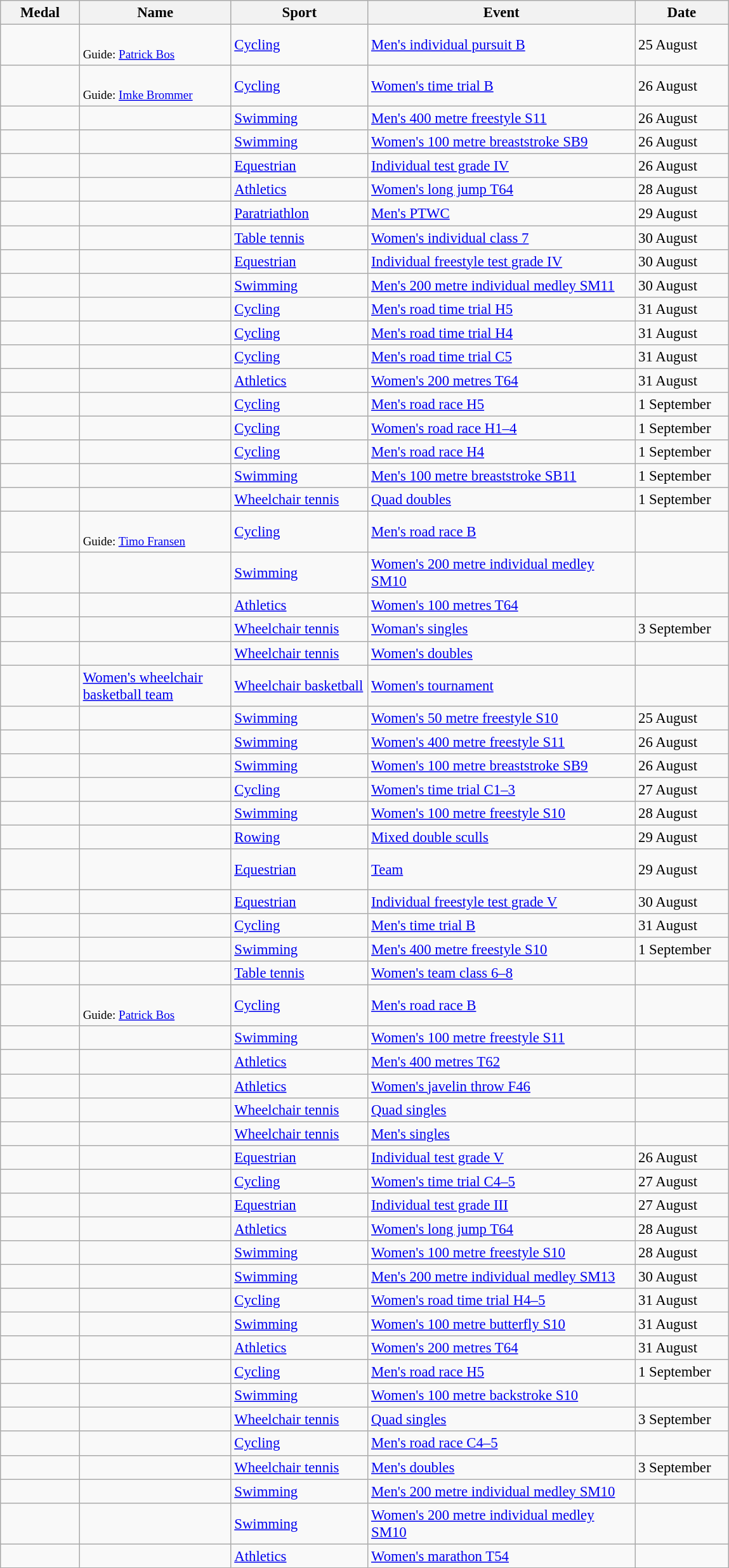<table class="wikitable sortable" style="font-size:95%">
<tr>
<th style="width:5em">Medal</th>
<th style="width:10em">Name</th>
<th style="width:9em">Sport</th>
<th style="width:18em">Event</th>
<th style="width:6em">Date</th>
</tr>
<tr>
<td></td>
<td><br><small>Guide: <a href='#'>Patrick Bos</a></small></td>
<td><a href='#'>Cycling</a></td>
<td><a href='#'>Men's individual pursuit B</a></td>
<td>25 August</td>
</tr>
<tr>
<td></td>
<td><br><small>Guide: <a href='#'>Imke Brommer</a></small></td>
<td><a href='#'>Cycling</a></td>
<td><a href='#'>Women's time trial B</a></td>
<td>26 August</td>
</tr>
<tr>
<td></td>
<td></td>
<td><a href='#'>Swimming</a></td>
<td><a href='#'>Men's 400 metre freestyle S11</a></td>
<td>26 August</td>
</tr>
<tr>
<td></td>
<td></td>
<td><a href='#'>Swimming</a></td>
<td><a href='#'>Women's 100 metre breaststroke SB9</a></td>
<td>26 August</td>
</tr>
<tr>
<td></td>
<td></td>
<td><a href='#'>Equestrian</a></td>
<td><a href='#'>Individual test grade IV</a></td>
<td>26 August</td>
</tr>
<tr>
<td></td>
<td></td>
<td><a href='#'>Athletics</a></td>
<td><a href='#'>Women's long jump T64</a></td>
<td>28 August</td>
</tr>
<tr>
<td></td>
<td></td>
<td><a href='#'>Paratriathlon</a></td>
<td><a href='#'>Men's PTWC</a></td>
<td>29 August</td>
</tr>
<tr>
<td></td>
<td></td>
<td><a href='#'>Table tennis</a></td>
<td><a href='#'>Women's individual class 7</a></td>
<td>30 August</td>
</tr>
<tr>
<td></td>
<td></td>
<td><a href='#'>Equestrian</a></td>
<td><a href='#'>Individual freestyle test grade IV</a></td>
<td>30 August</td>
</tr>
<tr>
<td></td>
<td></td>
<td><a href='#'>Swimming</a></td>
<td><a href='#'>Men's 200 metre individual medley SM11</a></td>
<td>30 August</td>
</tr>
<tr>
<td></td>
<td></td>
<td><a href='#'>Cycling</a></td>
<td><a href='#'>Men's road time trial H5</a></td>
<td>31 August</td>
</tr>
<tr>
<td></td>
<td></td>
<td><a href='#'>Cycling</a></td>
<td><a href='#'>Men's road time trial H4</a></td>
<td>31 August</td>
</tr>
<tr>
<td></td>
<td></td>
<td><a href='#'>Cycling</a></td>
<td><a href='#'>Men's road time trial C5</a></td>
<td>31 August</td>
</tr>
<tr>
<td></td>
<td></td>
<td><a href='#'>Athletics</a></td>
<td><a href='#'>Women's 200 metres T64</a></td>
<td>31 August</td>
</tr>
<tr>
<td></td>
<td></td>
<td><a href='#'>Cycling</a></td>
<td><a href='#'>Men's road race H5</a></td>
<td>1 September</td>
</tr>
<tr>
<td></td>
<td></td>
<td><a href='#'>Cycling</a></td>
<td><a href='#'>Women's road race H1–4</a></td>
<td>1 September</td>
</tr>
<tr>
<td></td>
<td></td>
<td><a href='#'>Cycling</a></td>
<td><a href='#'>Men's road race H4</a></td>
<td>1 September</td>
</tr>
<tr>
<td></td>
<td></td>
<td><a href='#'>Swimming</a></td>
<td><a href='#'>Men's 100 metre breaststroke SB11</a></td>
<td>1 September</td>
</tr>
<tr>
<td></td>
<td><br></td>
<td><a href='#'>Wheelchair tennis</a></td>
<td><a href='#'>Quad doubles</a></td>
<td>1 September</td>
</tr>
<tr>
<td></td>
<td><br><small>Guide: <a href='#'>Timo Fransen</a></small></td>
<td><a href='#'>Cycling</a></td>
<td><a href='#'>Men's road race B</a></td>
<td></td>
</tr>
<tr>
<td></td>
<td></td>
<td><a href='#'>Swimming</a></td>
<td><a href='#'>Women's 200 metre individual medley SM10</a></td>
<td></td>
</tr>
<tr>
<td></td>
<td></td>
<td><a href='#'>Athletics</a></td>
<td><a href='#'>Women's 100 metres T64</a></td>
<td></td>
</tr>
<tr>
<td></td>
<td></td>
<td><a href='#'>Wheelchair tennis</a></td>
<td><a href='#'>Woman's singles</a></td>
<td>3 September</td>
</tr>
<tr>
<td></td>
<td><br></td>
<td><a href='#'>Wheelchair tennis</a></td>
<td><a href='#'>Women's doubles</a></td>
<td></td>
</tr>
<tr>
<td></td>
<td><a href='#'>Women's wheelchair basketball team</a><br></td>
<td><a href='#'>Wheelchair basketball</a></td>
<td><a href='#'>Women's tournament</a></td>
<td></td>
</tr>
<tr>
<td></td>
<td></td>
<td><a href='#'>Swimming</a></td>
<td><a href='#'>Women's 50 metre freestyle S10</a></td>
<td>25 August</td>
</tr>
<tr>
<td></td>
<td></td>
<td><a href='#'>Swimming</a></td>
<td><a href='#'>Women's 400 metre freestyle S11</a></td>
<td>26 August</td>
</tr>
<tr>
<td></td>
<td></td>
<td><a href='#'>Swimming</a></td>
<td><a href='#'>Women's 100 metre breaststroke SB9</a></td>
<td>26 August</td>
</tr>
<tr>
<td></td>
<td></td>
<td><a href='#'>Cycling</a></td>
<td><a href='#'>Women's time trial C1–3</a></td>
<td>27 August</td>
</tr>
<tr>
<td></td>
<td></td>
<td><a href='#'>Swimming</a></td>
<td><a href='#'>Women's 100 metre freestyle S10</a></td>
<td>28 August</td>
</tr>
<tr>
<td></td>
<td><br></td>
<td><a href='#'>Rowing</a></td>
<td><a href='#'>Mixed double sculls</a></td>
<td>29 August</td>
</tr>
<tr>
<td></td>
<td><br><br></td>
<td><a href='#'>Equestrian</a></td>
<td><a href='#'>Team</a></td>
<td>29 August</td>
</tr>
<tr>
<td></td>
<td></td>
<td><a href='#'>Equestrian</a></td>
<td><a href='#'>Individual freestyle test grade V</a></td>
<td>30 August</td>
</tr>
<tr>
<td></td>
<td></td>
<td><a href='#'>Cycling</a></td>
<td><a href='#'>Men's time trial B</a></td>
<td>31 August</td>
</tr>
<tr>
<td></td>
<td></td>
<td><a href='#'>Swimming</a></td>
<td><a href='#'>Men's 400 metre freestyle S10</a></td>
<td>1 September</td>
</tr>
<tr>
<td></td>
<td><br></td>
<td><a href='#'>Table tennis</a></td>
<td><a href='#'>Women's team class 6–8</a></td>
<td></td>
</tr>
<tr>
<td></td>
<td><br><small>Guide: <a href='#'>Patrick Bos</a></small></td>
<td><a href='#'>Cycling</a></td>
<td><a href='#'>Men's road race B</a></td>
<td></td>
</tr>
<tr>
<td></td>
<td></td>
<td><a href='#'>Swimming</a></td>
<td><a href='#'>Women's 100 metre freestyle S11</a></td>
<td></td>
</tr>
<tr>
<td></td>
<td></td>
<td><a href='#'>Athletics</a></td>
<td><a href='#'>Men's 400 metres T62</a></td>
<td></td>
</tr>
<tr>
<td></td>
<td></td>
<td><a href='#'>Athletics</a></td>
<td><a href='#'>Women's javelin throw F46</a></td>
<td></td>
</tr>
<tr>
<td></td>
<td></td>
<td><a href='#'>Wheelchair tennis</a></td>
<td><a href='#'>Quad singles</a></td>
<td></td>
</tr>
<tr>
<td></td>
<td></td>
<td><a href='#'>Wheelchair tennis</a></td>
<td><a href='#'>Men's singles</a></td>
<td></td>
</tr>
<tr>
<td></td>
<td></td>
<td><a href='#'>Equestrian</a></td>
<td><a href='#'>Individual test grade V</a></td>
<td>26 August</td>
</tr>
<tr>
<td></td>
<td></td>
<td><a href='#'>Cycling</a></td>
<td><a href='#'>Women's time trial C4–5</a></td>
<td>27 August</td>
</tr>
<tr>
<td></td>
<td></td>
<td><a href='#'>Equestrian</a></td>
<td><a href='#'>Individual test grade III</a></td>
<td>27 August</td>
</tr>
<tr>
<td></td>
<td></td>
<td><a href='#'>Athletics</a></td>
<td><a href='#'>Women's long jump T64</a></td>
<td>28 August</td>
</tr>
<tr>
<td></td>
<td></td>
<td><a href='#'>Swimming</a></td>
<td><a href='#'>Women's 100 metre freestyle S10</a></td>
<td>28 August</td>
</tr>
<tr>
<td></td>
<td></td>
<td><a href='#'>Swimming</a></td>
<td><a href='#'>Men's 200 metre individual medley SM13</a></td>
<td>30 August</td>
</tr>
<tr>
<td></td>
<td></td>
<td><a href='#'>Cycling</a></td>
<td><a href='#'>Women's road time trial H4–5</a></td>
<td>31 August</td>
</tr>
<tr>
<td></td>
<td></td>
<td><a href='#'>Swimming</a></td>
<td><a href='#'>Women's 100 metre butterfly S10</a></td>
<td>31 August</td>
</tr>
<tr>
<td></td>
<td></td>
<td><a href='#'>Athletics</a></td>
<td><a href='#'>Women's 200 metres T64</a></td>
<td>31 August</td>
</tr>
<tr>
<td></td>
<td></td>
<td><a href='#'>Cycling</a></td>
<td><a href='#'>Men's road race H5</a></td>
<td>1 September</td>
</tr>
<tr>
<td></td>
<td></td>
<td><a href='#'>Swimming</a></td>
<td><a href='#'>Women's 100 metre backstroke S10</a></td>
<td></td>
</tr>
<tr>
<td></td>
<td></td>
<td><a href='#'>Wheelchair tennis</a></td>
<td><a href='#'>Quad singles</a></td>
<td>3 September</td>
</tr>
<tr>
<td></td>
<td></td>
<td><a href='#'>Cycling</a></td>
<td><a href='#'>Men's road race C4–5</a></td>
<td></td>
</tr>
<tr>
<td></td>
<td><br></td>
<td><a href='#'>Wheelchair tennis</a></td>
<td><a href='#'>Men's doubles</a></td>
<td>3 September</td>
</tr>
<tr>
<td></td>
<td></td>
<td><a href='#'>Swimming</a></td>
<td><a href='#'>Men's 200 metre individual medley SM10</a></td>
<td></td>
</tr>
<tr>
<td></td>
<td></td>
<td><a href='#'>Swimming</a></td>
<td><a href='#'>Women's 200 metre individual medley SM10</a></td>
<td></td>
</tr>
<tr>
<td></td>
<td></td>
<td><a href='#'>Athletics</a></td>
<td><a href='#'>Women's marathon T54</a></td>
<td></td>
</tr>
</table>
